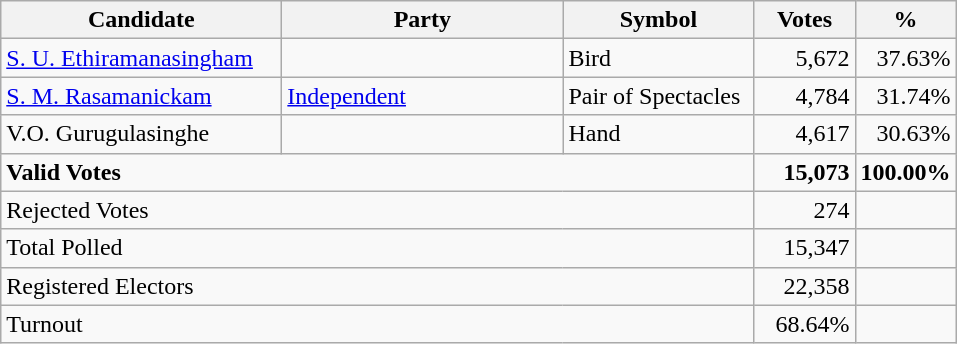<table class="wikitable" border="1" style="text-align:right;">
<tr>
<th align=left width="180">Candidate</th>
<th align=left width="180">Party</th>
<th align=left width="120">Symbol</th>
<th align=left width="60">Votes</th>
<th align=left width="60">%</th>
</tr>
<tr>
<td align=left><a href='#'>S. U. Ethiramanasingham</a></td>
<td></td>
<td align=left>Bird</td>
<td>5,672</td>
<td>37.63%</td>
</tr>
<tr>
<td align=left><a href='#'>S. M. Rasamanickam</a></td>
<td align=left><a href='#'>Independent</a></td>
<td align=left>Pair of Spectacles</td>
<td>4,784</td>
<td>31.74%</td>
</tr>
<tr>
<td align=left>V.O. Gurugulasinghe</td>
<td></td>
<td align=left>Hand</td>
<td>4,617</td>
<td>30.63%</td>
</tr>
<tr>
<td align=left colspan=3><strong>Valid Votes</strong></td>
<td><strong>15,073</strong></td>
<td><strong>100.00%</strong></td>
</tr>
<tr>
<td align=left colspan=3>Rejected Votes</td>
<td>274</td>
<td></td>
</tr>
<tr>
<td align=left colspan=3>Total Polled</td>
<td>15,347</td>
<td></td>
</tr>
<tr>
<td align=left colspan=3>Registered Electors</td>
<td>22,358</td>
<td></td>
</tr>
<tr>
<td align=left colspan=3>Turnout</td>
<td>68.64%</td>
<td></td>
</tr>
</table>
